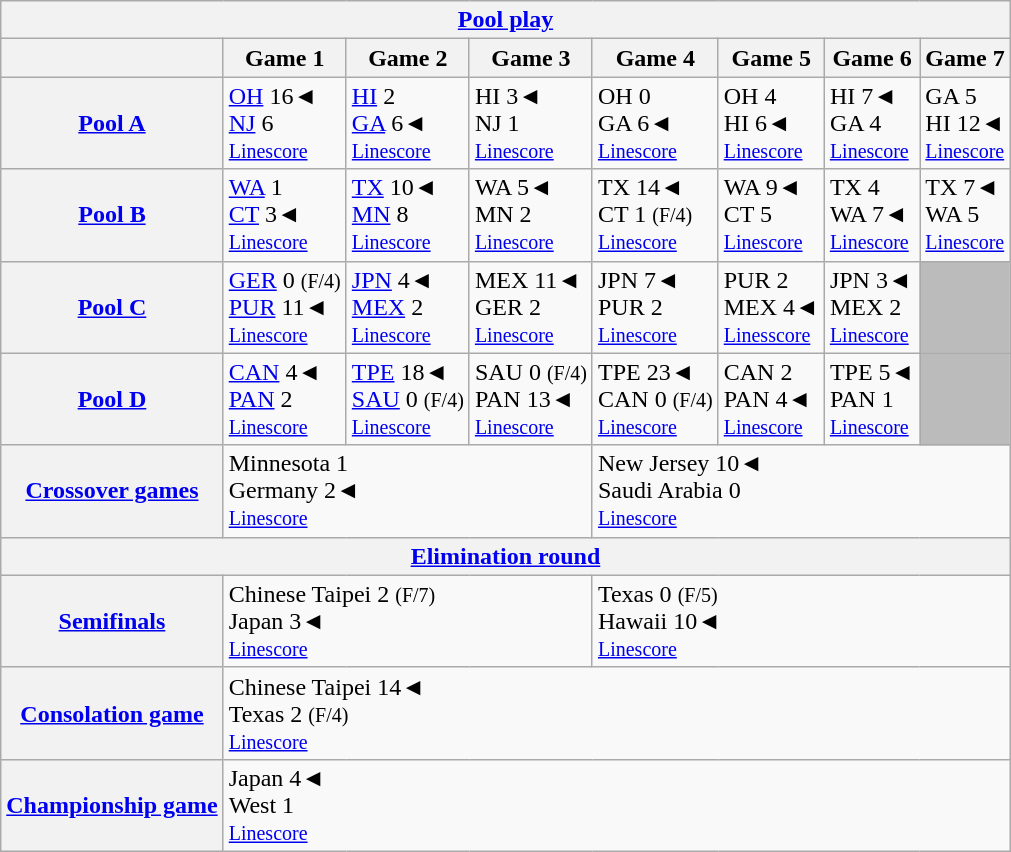<table class="wikitable">
<tr>
<th colspan="8"><a href='#'>Pool play</a></th>
</tr>
<tr>
<th colspan="1"> </th>
<th colspan="1">Game 1</th>
<th colspan="1">Game 2</th>
<th colspan="1">Game 3</th>
<th colspan="1">Game 4</th>
<th colspan="1">Game 5</th>
<th colspan="1">Game 6</th>
<th colspan="1">Game 7</th>
</tr>
<tr>
<th><a href='#'>Pool A</a></th>
<td> <a href='#'>OH</a> 16◄ <br>  <a href='#'>NJ</a> 6 <br><small><a href='#'>Linescore</a></small></td>
<td> <a href='#'>HI</a> 2 <br>  <a href='#'>GA</a> 6◄ <br><small><a href='#'>Linescore</a></small></td>
<td> HI 3◄ <br>  NJ 1 <br><small><a href='#'>Linescore</a></small></td>
<td> OH 0 <br>  GA 6◄ <br><small><a href='#'>Linescore</a></small></td>
<td> OH 4 <br>  HI 6◄ <br><small><a href='#'>Linescore</a></small></td>
<td> HI 7◄ <br>  GA 4 <br><small><a href='#'>Linescore</a></small></td>
<td> GA 5 <br>  HI 12◄ <br><small><a href='#'>Linescore</a></small></td>
</tr>
<tr>
<th><a href='#'>Pool B</a></th>
<td> <a href='#'>WA</a> 1 <br>  <a href='#'>CT</a> 3◄ <br><small><a href='#'>Linescore</a></small></td>
<td> <a href='#'>TX</a> 10◄ <br>  <a href='#'>MN</a> 8 <br><small><a href='#'>Linescore</a></small></td>
<td> WA 5◄ <br>  MN 2 <br><small><a href='#'>Linescore</a></small></td>
<td> TX 14◄ <br>  CT 1 <small>(F/4)</small> <br><small><a href='#'>Linescore</a></small></td>
<td> WA 9◄ <br>  CT 5 <br><small><a href='#'>Linescore</a></small></td>
<td> TX 4 <br>  WA 7◄ <br><small><a href='#'>Linescore</a></small></td>
<td> TX 7◄ <br>  WA 5 <br><small><a href='#'>Linescore</a></small></td>
</tr>
<tr>
<th><a href='#'>Pool C</a></th>
<td> <a href='#'>GER</a> 0 <small>(F/4)</small> <br>  <a href='#'>PUR</a> 11◄ <br><small><a href='#'>Linescore</a></small></td>
<td> <a href='#'>JPN</a> 4◄ <br>  <a href='#'>MEX</a> 2 <br><small><a href='#'>Linescore</a></small></td>
<td> MEX 11◄ <br>  GER 2 <br><small><a href='#'>Linescore</a></small></td>
<td> JPN 7◄ <br>  PUR 2 <br><small><a href='#'>Linescore</a></small></td>
<td> PUR 2 <br>  MEX 4◄ <br><small><a href='#'>Linesscore</a></small></td>
<td> JPN 3◄ <br>  MEX 2 <br><small><a href='#'>Linescore</a></small></td>
<td bgcolor="bbbbbb"></td>
</tr>
<tr>
<th><a href='#'>Pool D</a></th>
<td> <a href='#'>CAN</a> 4◄ <br>  <a href='#'>PAN</a> 2 <br><small><a href='#'>Linescore</a></small></td>
<td> <a href='#'>TPE</a> 18◄ <br>  <a href='#'>SAU</a> 0 <small>(F/4)</small> <br><small><a href='#'>Linescore</a></small></td>
<td> SAU 0 <small>(F/4)</small> <br>  PAN 13◄ <br><small><a href='#'>Linescore</a></small></td>
<td> TPE 23◄ <br>  CAN 0 <small>(F/4)</small> <br><small><a href='#'>Linescore</a></small></td>
<td> CAN 2 <br>  PAN 4◄ <br><small><a href='#'>Linescore</a></small></td>
<td> TPE 5◄ <br>  PAN 1 <br><small><a href='#'>Linescore</a></small></td>
<td bgcolor="bbbbbb"></td>
</tr>
<tr>
<th><a href='#'>Crossover games</a></th>
<td colspan="3"> Minnesota 1 <br>  Germany 2◄ <br><small><a href='#'>Linescore</a></small></td>
<td colspan="4"> New Jersey 10◄ <br>  Saudi Arabia 0 <br><small><a href='#'>Linescore</a></small></td>
</tr>
<tr>
<th colspan="8"><a href='#'>Elimination round</a></th>
</tr>
<tr>
<th><a href='#'>Semifinals</a></th>
<td colspan="3"> Chinese Taipei 2 <small>(F/7)</small> <br>  Japan 3◄ <br><small><a href='#'>Linescore</a></small></td>
<td colspan="4"> Texas 0 <small>(F/5)</small> <br>  Hawaii 10◄ <br><small><a href='#'>Linescore</a></small></td>
</tr>
<tr>
<th><a href='#'>Consolation game</a></th>
<td colspan="8"> Chinese Taipei 14◄ <br>  Texas 2 <small>(F/4)</small> <br><small><a href='#'>Linescore</a></small></td>
</tr>
<tr>
<th><a href='#'>Championship game</a></th>
<td colspan="8"> Japan 4◄ <br>  West 1 <br><small><a href='#'>Linescore</a></small></td>
</tr>
</table>
